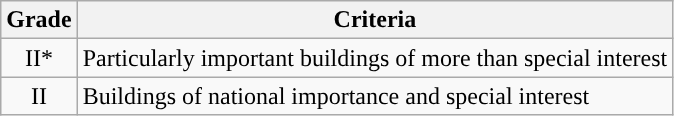<table class="wikitable">
<tr>
<th>Grade</th>
<th>Criteria</th>
</tr>
<tr>
<td align="center" >II*</td>
<td>Particularly important buildings of more than special interest</td>
</tr>
<tr>
<td align="center" >II</td>
<td>Buildings of national importance and special interest</td>
</tr>
</table>
